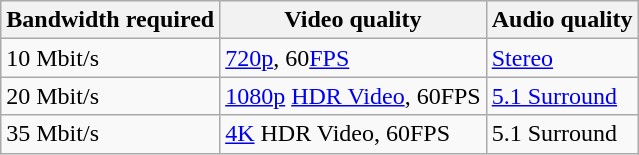<table class="wikitable">
<tr>
<th scope="col">Bandwidth required</th>
<th scope="col">Video quality</th>
<th scope="col">Audio quality</th>
</tr>
<tr>
<td scope="row">10 Mbit/s</td>
<td><a href='#'>720p</a>, 60<a href='#'>FPS</a></td>
<td><a href='#'>Stereo</a></td>
</tr>
<tr>
<td scope="row">20 Mbit/s</td>
<td><a href='#'>1080p</a> <a href='#'>HDR Video</a>, 60FPS</td>
<td><a href='#'>5.1 Surround</a></td>
</tr>
<tr>
<td scope="row">35 Mbit/s</td>
<td><a href='#'>4K</a> HDR Video, 60FPS</td>
<td>5.1 Surround</td>
</tr>
</table>
